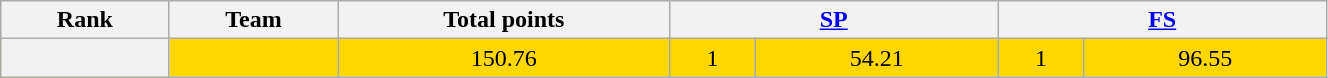<table class="wikitable sortable" style="text-align:center;" width="70%">
<tr>
<th scope="col">Rank</th>
<th scope="col">Team</th>
<th scope="col">Total points</th>
<th scope="col" colspan="2" width="80px"><a href='#'>SP</a></th>
<th scope="col" colspan="2" width="80px"><a href='#'>FS</a></th>
</tr>
<tr bgcolor="gold">
<th scope="row"></th>
<td align="left"></td>
<td>150.76</td>
<td>1</td>
<td>54.21</td>
<td>1</td>
<td>96.55</td>
</tr>
</table>
